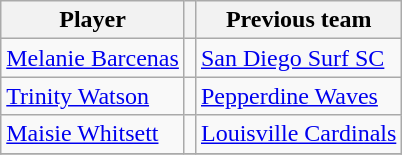<table class="wikitable">
<tr>
<th scope="col">Player</th>
<th scope="col"></th>
<th scope="col">Previous team</th>
</tr>
<tr>
<td> <a href='#'>Melanie Barcenas</a></td>
<td></td>
<td> <a href='#'>San Diego Surf SC</a></td>
</tr>
<tr>
<td> <a href='#'>Trinity Watson</a></td>
<td></td>
<td> <a href='#'>Pepperdine Waves</a></td>
</tr>
<tr>
<td> <a href='#'>Maisie Whitsett</a></td>
<td></td>
<td> <a href='#'>Louisville Cardinals</a></td>
</tr>
<tr>
</tr>
</table>
